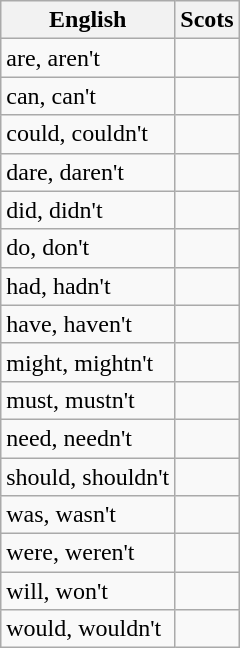<table class="wikitable" border="1">
<tr>
<th>English</th>
<th>Scots</th>
</tr>
<tr>
<td>are, aren't</td>
<td></td>
</tr>
<tr>
<td>can, can't</td>
<td></td>
</tr>
<tr>
<td>could, couldn't</td>
<td></td>
</tr>
<tr>
<td>dare, daren't</td>
<td></td>
</tr>
<tr>
<td>did, didn't</td>
<td></td>
</tr>
<tr>
<td>do, don't</td>
<td></td>
</tr>
<tr>
<td>had, hadn't</td>
<td></td>
</tr>
<tr>
<td>have, haven't</td>
<td></td>
</tr>
<tr>
<td>might, mightn't</td>
<td></td>
</tr>
<tr>
<td>must, mustn't</td>
<td></td>
</tr>
<tr>
<td>need, needn't</td>
<td></td>
</tr>
<tr>
<td>should, shouldn't</td>
<td></td>
</tr>
<tr>
<td>was, wasn't</td>
<td></td>
</tr>
<tr>
<td>were, weren't</td>
<td></td>
</tr>
<tr>
<td>will, won't</td>
<td></td>
</tr>
<tr>
<td>would, wouldn't</td>
<td></td>
</tr>
</table>
